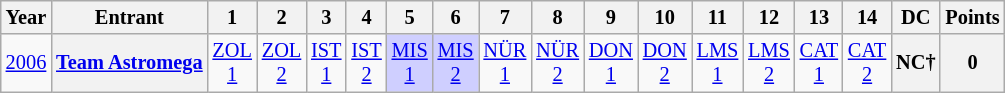<table class="wikitable" style="text-align:center; font-size:85%">
<tr>
<th>Year</th>
<th>Entrant</th>
<th>1</th>
<th>2</th>
<th>3</th>
<th>4</th>
<th>5</th>
<th>6</th>
<th>7</th>
<th>8</th>
<th>9</th>
<th>10</th>
<th>11</th>
<th>12</th>
<th>13</th>
<th>14</th>
<th>DC</th>
<th>Points</th>
</tr>
<tr>
<td><a href='#'>2006</a></td>
<th nowrap><a href='#'>Team Astromega</a></th>
<td style="background:#;"><a href='#'>ZOL<br>1</a><br></td>
<td style="background:#;"><a href='#'>ZOL<br>2</a><br></td>
<td style="background:#;"><a href='#'>IST<br>1</a><br></td>
<td style="background:#;"><a href='#'>IST<br>2</a><br></td>
<td style="background:#cfcfff;"><a href='#'>MIS<br>1</a><br></td>
<td style="background:#cfcfff;"><a href='#'>MIS<br>2</a><br></td>
<td style="background:#;"><a href='#'>NÜR<br>1</a><br></td>
<td style="background:#;"><a href='#'>NÜR<br>2</a><br></td>
<td style="background:#;"><a href='#'>DON<br>1</a><br></td>
<td style="background:#;"><a href='#'>DON<br>2</a><br></td>
<td style="background:#;"><a href='#'>LMS<br>1</a><br></td>
<td style="background:#;"><a href='#'>LMS<br>2</a><br></td>
<td style="background:#;"><a href='#'>CAT<br>1</a><br></td>
<td style="background:#;"><a href='#'>CAT<br>2</a><br></td>
<th>NC†</th>
<th>0</th>
</tr>
</table>
